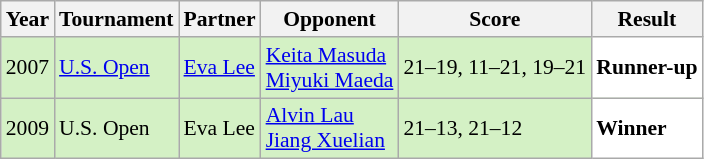<table class="sortable wikitable" style="font-size: 90%;">
<tr>
<th>Year</th>
<th>Tournament</th>
<th>Partner</th>
<th>Opponent</th>
<th>Score</th>
<th>Result</th>
</tr>
<tr style="background:#D4F1C5">
<td align="center">2007</td>
<td align="left"><a href='#'>U.S. Open</a></td>
<td align="left"> <a href='#'>Eva Lee</a></td>
<td align="left"> <a href='#'>Keita Masuda</a><br> <a href='#'>Miyuki Maeda</a></td>
<td align="left">21–19, 11–21, 19–21</td>
<td style="text-align:left; background:white"> <strong>Runner-up</strong></td>
</tr>
<tr style="background:#D4F1C5">
<td align="center">2009</td>
<td align="left">U.S. Open</td>
<td align="left"> Eva Lee</td>
<td align="left"> <a href='#'>Alvin Lau</a><br> <a href='#'>Jiang Xuelian</a></td>
<td align="left">21–13, 21–12</td>
<td style="text-align:left; background:white"> <strong>Winner</strong></td>
</tr>
</table>
